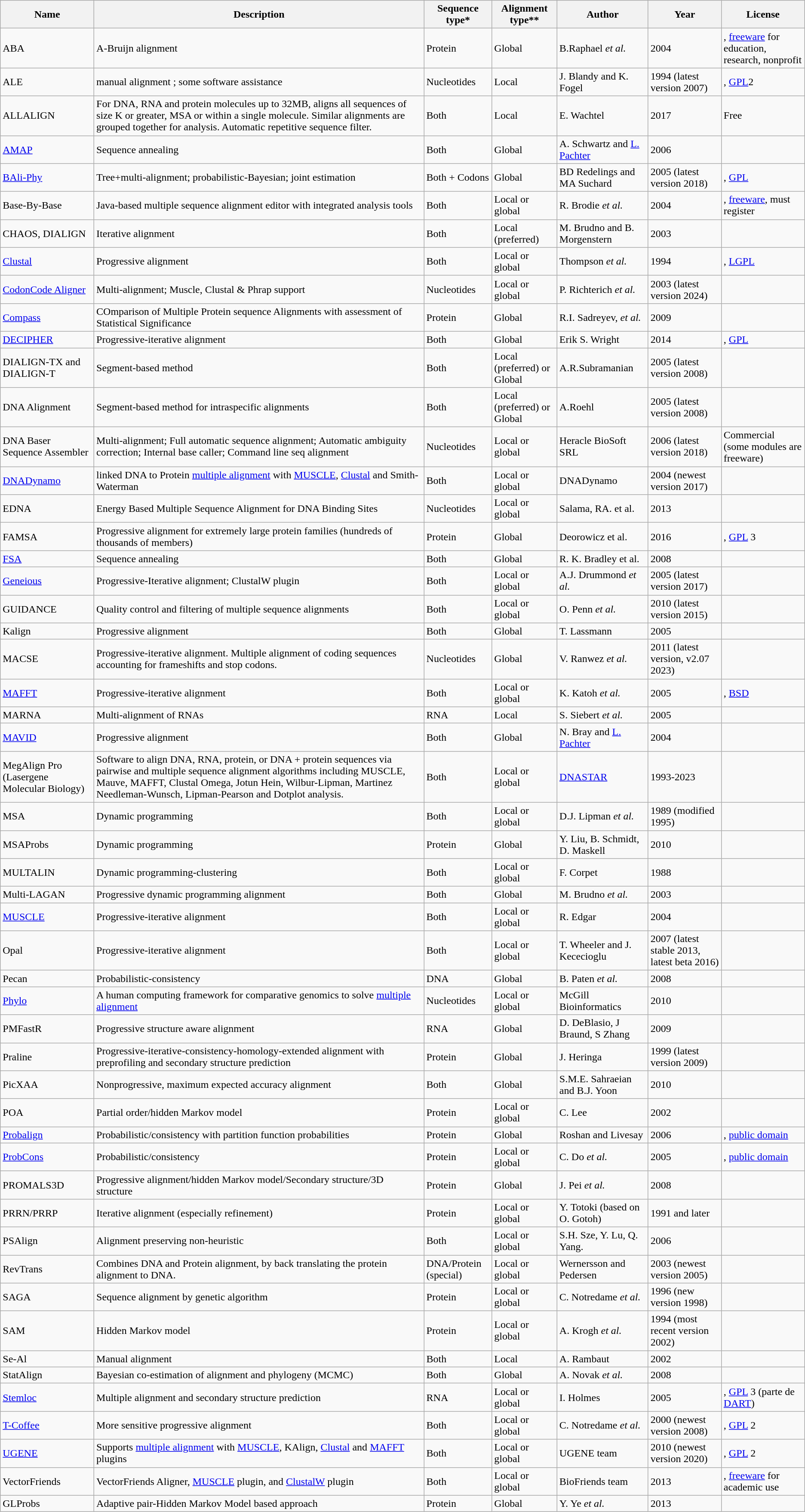<table class="wikitable sortable">
<tr>
<th>Name</th>
<th>Description</th>
<th>Sequence type*</th>
<th>Alignment type**</th>
<th>Author</th>
<th>Year</th>
<th>License</th>
</tr>
<tr>
<td>ABA</td>
<td>A-Bruijn alignment</td>
<td>Protein</td>
<td>Global</td>
<td>B.Raphael <em>et al.</em></td>
<td>2004</td>
<td>, <a href='#'>freeware</a> for education, research, nonprofit</td>
</tr>
<tr>
<td>ALE</td>
<td>manual alignment ; some software assistance</td>
<td>Nucleotides</td>
<td>Local</td>
<td>J. Blandy and K. Fogel</td>
<td>1994 (latest version 2007)</td>
<td>, <a href='#'>GPL</a>2</td>
</tr>
<tr>
<td>ALLALIGN</td>
<td>For DNA, RNA and protein molecules up to 32MB, aligns all sequences of size K or greater, MSA or within a single molecule.  Similar alignments are grouped together for analysis. Automatic repetitive sequence filter.</td>
<td>Both</td>
<td>Local</td>
<td>E. Wachtel</td>
<td>2017</td>
<td>Free</td>
</tr>
<tr>
<td><a href='#'>AMAP</a></td>
<td>Sequence annealing</td>
<td>Both</td>
<td>Global</td>
<td>A. Schwartz and <a href='#'>L. Pachter</a></td>
<td>2006</td>
<td></td>
</tr>
<tr>
<td><a href='#'>BAli-Phy</a></td>
<td>Tree+multi-alignment; probabilistic-Bayesian; joint estimation</td>
<td>Both + Codons</td>
<td>Global</td>
<td>BD Redelings and MA Suchard</td>
<td>2005 (latest version 2018)</td>
<td>, <a href='#'>GPL</a></td>
</tr>
<tr>
<td>Base-By-Base</td>
<td>Java-based multiple sequence alignment editor with integrated analysis tools</td>
<td>Both</td>
<td>Local or global</td>
<td>R. Brodie <em>et al.</em></td>
<td>2004</td>
<td>, <a href='#'>freeware</a>, must register</td>
</tr>
<tr>
<td>CHAOS, DIALIGN</td>
<td>Iterative alignment</td>
<td>Both</td>
<td>Local (preferred)</td>
<td>M. Brudno and B. Morgenstern</td>
<td>2003</td>
<td></td>
</tr>
<tr>
<td><a href='#'>Clustal</a></td>
<td>Progressive alignment</td>
<td>Both</td>
<td>Local or global</td>
<td>Thompson <em>et al.</em></td>
<td>1994</td>
<td>, <a href='#'>LGPL</a></td>
</tr>
<tr>
<td><a href='#'>CodonCode Aligner</a></td>
<td>Multi-alignment; Muscle, Clustal & Phrap support</td>
<td>Nucleotides</td>
<td>Local or global</td>
<td>P. Richterich <em>et al.</em></td>
<td>2003 (latest version 2024)</td>
<td></td>
</tr>
<tr>
<td><a href='#'>Compass</a></td>
<td>COmparison of Multiple Protein sequence Alignments with assessment of Statistical Significance</td>
<td>Protein</td>
<td>Global</td>
<td>R.I. Sadreyev, <em>et al.</em></td>
<td>2009</td>
<td></td>
</tr>
<tr>
<td><a href='#'>DECIPHER</a></td>
<td>Progressive-iterative alignment</td>
<td>Both</td>
<td>Global</td>
<td>Erik S. Wright</td>
<td>2014</td>
<td>, <a href='#'>GPL</a></td>
</tr>
<tr>
<td>DIALIGN-TX and DIALIGN-T</td>
<td>Segment-based method</td>
<td>Both</td>
<td>Local (preferred) or Global</td>
<td>A.R.Subramanian</td>
<td>2005 (latest version 2008)</td>
<td></td>
</tr>
<tr>
<td>DNA Alignment</td>
<td>Segment-based method for intraspecific alignments</td>
<td>Both</td>
<td>Local (preferred) or Global</td>
<td>A.Roehl</td>
<td>2005 (latest version 2008)</td>
<td></td>
</tr>
<tr>
<td>DNA Baser Sequence Assembler</td>
<td>Multi-alignment; Full automatic sequence alignment; Automatic ambiguity correction; Internal base caller; Command line seq alignment</td>
<td>Nucleotides</td>
<td>Local or global</td>
<td>Heracle BioSoft SRL</td>
<td>2006 (latest version 2018)</td>
<td>Commercial (some modules are freeware)</td>
</tr>
<tr>
<td><a href='#'>DNADynamo</a></td>
<td>linked DNA to Protein <a href='#'>multiple alignment</a> with <a href='#'>MUSCLE</a>, <a href='#'>Clustal</a> and Smith-Waterman</td>
<td>Both</td>
<td>Local or global</td>
<td>DNADynamo</td>
<td>2004 (newest version 2017)</td>
<td></td>
</tr>
<tr>
<td>EDNA</td>
<td>Energy Based Multiple Sequence Alignment for DNA Binding Sites</td>
<td>Nucleotides</td>
<td>Local or global</td>
<td>Salama, RA. et al.</td>
<td>2013</td>
<td></td>
</tr>
<tr>
<td>FAMSA</td>
<td>Progressive alignment for extremely large protein families (hundreds of thousands of members)</td>
<td>Protein</td>
<td>Global</td>
<td>Deorowicz et al.</td>
<td>2016</td>
<td>, <a href='#'>GPL</a> 3</td>
</tr>
<tr>
<td><a href='#'>FSA</a></td>
<td>Sequence annealing</td>
<td>Both</td>
<td>Global</td>
<td>R. K. Bradley et al.</td>
<td>2008</td>
<td></td>
</tr>
<tr>
<td><a href='#'>Geneious</a></td>
<td>Progressive-Iterative alignment; ClustalW plugin</td>
<td>Both</td>
<td>Local or global</td>
<td>A.J. Drummond <em>et al.</em></td>
<td>2005 (latest version 2017)</td>
<td></td>
</tr>
<tr>
<td>GUIDANCE</td>
<td>Quality control and filtering of multiple sequence alignments</td>
<td>Both</td>
<td>Local or global</td>
<td>O. Penn <em>et al.</em></td>
<td>2010 (latest version 2015)</td>
<td></td>
</tr>
<tr>
<td>Kalign</td>
<td>Progressive alignment</td>
<td>Both</td>
<td>Global</td>
<td>T. Lassmann</td>
<td>2005</td>
<td></td>
</tr>
<tr>
<td>MACSE</td>
<td>Progressive-iterative alignment. Multiple alignment of coding sequences accounting for frameshifts and stop codons.</td>
<td>Nucleotides</td>
<td>Global</td>
<td>V. Ranwez <em>et al.</em></td>
<td>2011 (latest version, v2.07  2023)</td>
<td></td>
</tr>
<tr>
<td><a href='#'>MAFFT</a></td>
<td>Progressive-iterative alignment</td>
<td>Both</td>
<td>Local or global</td>
<td>K. Katoh <em>et al.</em></td>
<td>2005</td>
<td>, <a href='#'>BSD</a></td>
</tr>
<tr>
<td>MARNA</td>
<td>Multi-alignment of RNAs</td>
<td>RNA</td>
<td>Local</td>
<td>S. Siebert <em>et al.</em></td>
<td>2005</td>
<td></td>
</tr>
<tr>
<td><a href='#'>MAVID</a></td>
<td>Progressive alignment</td>
<td>Both</td>
<td>Global</td>
<td>N. Bray and <a href='#'>L. Pachter</a></td>
<td>2004</td>
<td></td>
</tr>
<tr>
<td>MegAlign Pro (Lasergene Molecular Biology)</td>
<td>Software to align DNA, RNA, protein, or DNA + protein sequences via pairwise and multiple sequence alignment algorithms including MUSCLE, Mauve, MAFFT, Clustal Omega, Jotun Hein, Wilbur-Lipman, Martinez Needleman-Wunsch, Lipman-Pearson and Dotplot analysis.</td>
<td>Both</td>
<td>Local or global</td>
<td><a href='#'>DNASTAR</a></td>
<td>1993-2023</td>
<td></td>
</tr>
<tr>
<td>MSA</td>
<td>Dynamic programming</td>
<td>Both</td>
<td>Local or global</td>
<td>D.J. Lipman <em>et al.</em></td>
<td>1989 (modified 1995)</td>
<td></td>
</tr>
<tr>
<td>MSAProbs</td>
<td>Dynamic programming</td>
<td>Protein</td>
<td>Global</td>
<td>Y. Liu, B. Schmidt, D. Maskell</td>
<td>2010</td>
<td></td>
</tr>
<tr>
<td>MULTALIN</td>
<td>Dynamic programming-clustering</td>
<td>Both</td>
<td>Local or global</td>
<td>F. Corpet</td>
<td>1988</td>
<td></td>
</tr>
<tr>
<td>Multi-LAGAN</td>
<td>Progressive dynamic programming alignment</td>
<td>Both</td>
<td>Global</td>
<td>M. Brudno <em>et al.</em></td>
<td>2003</td>
<td></td>
</tr>
<tr>
<td><a href='#'>MUSCLE</a></td>
<td>Progressive-iterative alignment</td>
<td>Both</td>
<td>Local or global</td>
<td>R. Edgar</td>
<td>2004</td>
<td></td>
</tr>
<tr>
<td>Opal</td>
<td>Progressive-iterative alignment</td>
<td>Both</td>
<td>Local or global</td>
<td>T. Wheeler and J. Kececioglu</td>
<td>2007 (latest stable 2013, latest beta 2016)</td>
<td></td>
</tr>
<tr>
<td>Pecan</td>
<td>Probabilistic-consistency</td>
<td>DNA</td>
<td>Global</td>
<td>B. Paten <em>et al.</em></td>
<td>2008</td>
<td></td>
</tr>
<tr>
<td><a href='#'>Phylo</a></td>
<td>A human computing framework for comparative genomics to solve <a href='#'>multiple alignment</a></td>
<td>Nucleotides</td>
<td>Local or global</td>
<td>McGill Bioinformatics</td>
<td>2010</td>
<td></td>
</tr>
<tr>
<td>PMFastR</td>
<td>Progressive structure aware alignment</td>
<td>RNA</td>
<td>Global</td>
<td>D. DeBlasio, J Braund, S Zhang</td>
<td>2009</td>
<td></td>
</tr>
<tr>
<td>Praline</td>
<td>Progressive-iterative-consistency-homology-extended alignment with preprofiling and secondary structure prediction</td>
<td>Protein</td>
<td>Global</td>
<td>J. Heringa</td>
<td>1999 (latest version 2009)</td>
<td></td>
</tr>
<tr>
<td>PicXAA</td>
<td>Nonprogressive, maximum expected accuracy alignment</td>
<td>Both</td>
<td>Global</td>
<td>S.M.E. Sahraeian and B.J. Yoon</td>
<td>2010</td>
<td></td>
</tr>
<tr>
<td>POA</td>
<td>Partial order/hidden Markov model</td>
<td>Protein</td>
<td>Local or global</td>
<td>C. Lee</td>
<td>2002</td>
<td></td>
</tr>
<tr>
<td><a href='#'>Probalign</a></td>
<td>Probabilistic/consistency with partition function probabilities</td>
<td>Protein</td>
<td>Global</td>
<td>Roshan and Livesay</td>
<td>2006</td>
<td>, <a href='#'>public domain</a></td>
</tr>
<tr>
<td><a href='#'>ProbCons</a></td>
<td>Probabilistic/consistency</td>
<td>Protein</td>
<td>Local or global</td>
<td>C. Do <em>et al.</em></td>
<td>2005</td>
<td>, <a href='#'>public domain</a></td>
</tr>
<tr>
<td>PROMALS3D</td>
<td>Progressive alignment/hidden Markov model/Secondary structure/3D structure</td>
<td>Protein</td>
<td>Global</td>
<td>J. Pei <em>et al.</em></td>
<td>2008</td>
<td></td>
</tr>
<tr>
<td>PRRN/PRRP</td>
<td>Iterative alignment (especially refinement)</td>
<td>Protein</td>
<td>Local or global</td>
<td>Y. Totoki (based on O. Gotoh)</td>
<td>1991 and later</td>
<td></td>
</tr>
<tr>
<td>PSAlign</td>
<td>Alignment preserving non-heuristic</td>
<td>Both</td>
<td>Local or global</td>
<td>S.H. Sze, Y. Lu, Q. Yang.</td>
<td>2006</td>
<td></td>
</tr>
<tr>
<td>RevTrans</td>
<td>Combines DNA and Protein alignment, by back translating the protein alignment to DNA.</td>
<td>DNA/Protein (special)</td>
<td>Local or global</td>
<td>Wernersson and Pedersen</td>
<td>2003 (newest version 2005)</td>
<td></td>
</tr>
<tr>
<td>SAGA</td>
<td>Sequence alignment by genetic algorithm</td>
<td>Protein</td>
<td>Local or global</td>
<td>C. Notredame <em>et al.</em></td>
<td>1996 (new version 1998)</td>
<td></td>
</tr>
<tr>
<td>SAM</td>
<td>Hidden Markov model</td>
<td>Protein</td>
<td>Local or global</td>
<td>A. Krogh <em>et al.</em></td>
<td>1994 (most recent version 2002)</td>
<td></td>
</tr>
<tr>
<td>Se-Al</td>
<td>Manual alignment</td>
<td>Both</td>
<td>Local</td>
<td>A. Rambaut</td>
<td>2002</td>
<td></td>
</tr>
<tr>
<td>StatAlign</td>
<td>Bayesian co-estimation of alignment and phylogeny (MCMC)</td>
<td>Both</td>
<td>Global</td>
<td>A. Novak <em>et al.</em></td>
<td>2008</td>
<td></td>
</tr>
<tr>
<td><a href='#'>Stemloc</a></td>
<td>Multiple alignment and secondary structure prediction</td>
<td>RNA</td>
<td>Local or global</td>
<td>I. Holmes</td>
<td>2005</td>
<td>, <a href='#'>GPL</a> 3 (parte de <a href='#'>DART</a>)</td>
</tr>
<tr>
<td><a href='#'>T-Coffee</a></td>
<td>More sensitive progressive alignment</td>
<td>Both</td>
<td>Local or global</td>
<td>C. Notredame <em>et al.</em></td>
<td>2000 (newest version 2008)</td>
<td>, <a href='#'>GPL</a> 2</td>
</tr>
<tr>
<td><a href='#'>UGENE</a></td>
<td>Supports <a href='#'>multiple alignment</a> with <a href='#'>MUSCLE</a>, KAlign, <a href='#'>Clustal</a> and <a href='#'>MAFFT</a> plugins</td>
<td>Both</td>
<td>Local or global</td>
<td>UGENE team</td>
<td>2010 (newest version 2020)</td>
<td>, <a href='#'>GPL</a> 2</td>
</tr>
<tr>
<td>VectorFriends</td>
<td>VectorFriends Aligner, <a href='#'>MUSCLE</a> plugin, and <a href='#'>ClustalW</a> plugin</td>
<td>Both</td>
<td>Local or global</td>
<td>BioFriends team</td>
<td>2013</td>
<td>, <a href='#'>freeware</a> for academic use</td>
</tr>
<tr>
<td>GLProbs</td>
<td>Adaptive pair-Hidden Markov Model based approach</td>
<td>Protein</td>
<td>Global</td>
<td>Y. Ye <em>et al.</em></td>
<td>2013</td>
<td></td>
</tr>
</table>
